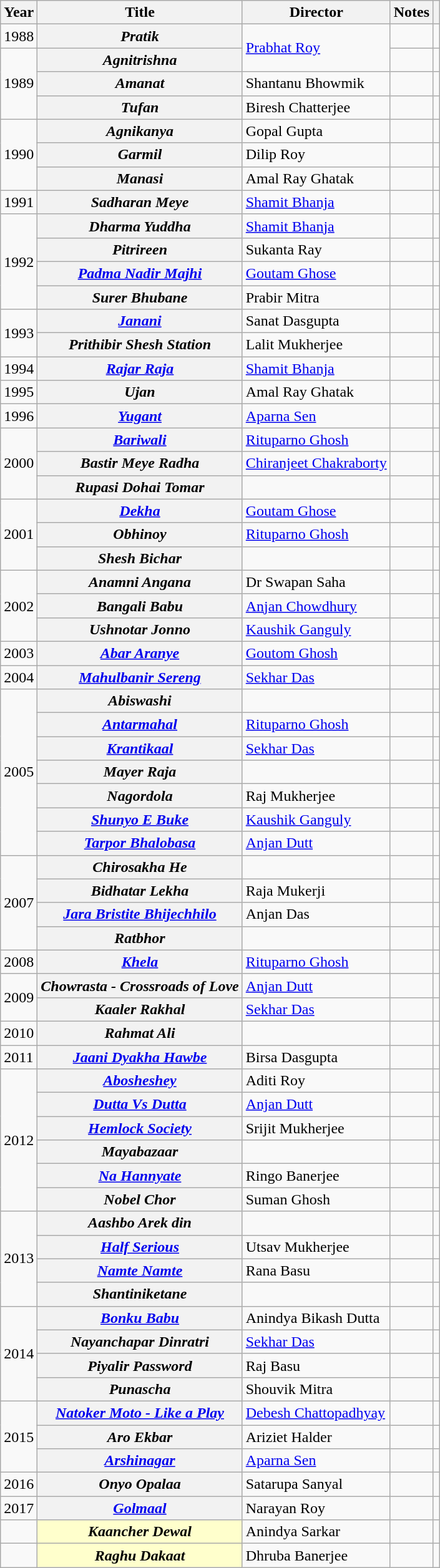<table class="wikitable sortable">
<tr>
<th>Year</th>
<th>Title</th>
<th>Director</th>
<th>Notes</th>
<th></th>
</tr>
<tr>
<td>1988</td>
<th><em>Pratik</em></th>
<td rowspan="2"><a href='#'>Prabhat Roy</a></td>
<td></td>
<td></td>
</tr>
<tr>
<td rowspan="3">1989</td>
<th><em>Agnitrishna</em></th>
<td></td>
<td></td>
</tr>
<tr>
<th><em>Amanat</em></th>
<td>Shantanu Bhowmik</td>
<td></td>
<td></td>
</tr>
<tr>
<th><em>Tufan</em></th>
<td>Biresh Chatterjee</td>
<td></td>
<td></td>
</tr>
<tr>
<td rowspan="3">1990</td>
<th><em>Agnikanya</em></th>
<td>Gopal Gupta</td>
<td></td>
<td></td>
</tr>
<tr>
<th><em>Garmil</em></th>
<td>Dilip Roy</td>
<td></td>
<td></td>
</tr>
<tr>
<th><em>Manasi</em></th>
<td>Amal Ray Ghatak</td>
<td></td>
<td></td>
</tr>
<tr>
<td>1991</td>
<th><em>Sadharan Meye</em></th>
<td><a href='#'>Shamit Bhanja</a></td>
<td></td>
<td></td>
</tr>
<tr>
<td rowspan="4">1992</td>
<th><em>Dharma Yuddha</em></th>
<td><a href='#'>Shamit Bhanja</a></td>
<td></td>
<td></td>
</tr>
<tr>
<th><em>Pitrireen</em></th>
<td>Sukanta Ray</td>
<td></td>
<td></td>
</tr>
<tr>
<th><em><a href='#'>Padma Nadir Majhi</a></em></th>
<td><a href='#'>Goutam Ghose</a></td>
<td></td>
<td></td>
</tr>
<tr>
<th><em>Surer Bhubane</em></th>
<td>Prabir Mitra</td>
<td></td>
<td></td>
</tr>
<tr>
<td rowspan="2">1993</td>
<th><em><a href='#'>Janani</a></em></th>
<td>Sanat Dasgupta</td>
<td></td>
<td></td>
</tr>
<tr>
<th><em>Prithibir Shesh Station</em></th>
<td>Lalit Mukherjee</td>
<td></td>
<td></td>
</tr>
<tr>
<td>1994</td>
<th><em><a href='#'>Rajar Raja</a></em></th>
<td><a href='#'>Shamit Bhanja</a></td>
<td></td>
<td></td>
</tr>
<tr>
<td>1995</td>
<th><em>Ujan</em></th>
<td>Amal Ray Ghatak</td>
<td></td>
<td></td>
</tr>
<tr>
<td>1996</td>
<th><em><a href='#'>Yugant</a></em></th>
<td><a href='#'>Aparna Sen</a></td>
<td></td>
<td></td>
</tr>
<tr>
<td rowspan="3">2000</td>
<th><em><a href='#'>Bariwali</a></em></th>
<td><a href='#'>Rituparno Ghosh</a></td>
<td></td>
<td></td>
</tr>
<tr>
<th><em>Bastir Meye Radha</em></th>
<td><a href='#'>Chiranjeet Chakraborty</a></td>
<td></td>
<td></td>
</tr>
<tr>
<th><em>Rupasi Dohai Tomar</em></th>
<td></td>
<td></td>
<td></td>
</tr>
<tr>
<td rowspan="3">2001</td>
<th><em><a href='#'>Dekha</a></em></th>
<td><a href='#'>Goutam Ghose</a></td>
<td></td>
<td></td>
</tr>
<tr>
<th><em>Obhinoy</em></th>
<td><a href='#'>Rituparno Ghosh</a></td>
<td></td>
<td></td>
</tr>
<tr>
<th><em>Shesh Bichar</em></th>
<td></td>
<td></td>
<td></td>
</tr>
<tr>
<td rowspan="3">2002</td>
<th><em>Anamni Angana</em></th>
<td>Dr Swapan Saha</td>
<td></td>
<td></td>
</tr>
<tr>
<th><em>Bangali Babu</em></th>
<td><a href='#'>Anjan Chowdhury</a></td>
<td></td>
<td></td>
</tr>
<tr>
<th><em>Ushnotar Jonno</em></th>
<td><a href='#'>Kaushik Ganguly</a></td>
<td></td>
<td></td>
</tr>
<tr>
<td>2003</td>
<th><em><a href='#'>Abar Aranye</a></em></th>
<td><a href='#'>Goutom Ghosh</a></td>
<td></td>
<td></td>
</tr>
<tr>
<td>2004</td>
<th><em><a href='#'>Mahulbanir Sereng</a></em></th>
<td><a href='#'>Sekhar Das</a></td>
<td></td>
<td></td>
</tr>
<tr>
<td rowspan="7">2005</td>
<th><em>Abiswashi</em></th>
<td></td>
<td></td>
<td></td>
</tr>
<tr>
<th><em><a href='#'>Antarmahal</a></em></th>
<td><a href='#'>Rituparno Ghosh</a></td>
<td></td>
<td></td>
</tr>
<tr>
<th><em><a href='#'>Krantikaal</a></em></th>
<td><a href='#'>Sekhar Das</a></td>
<td></td>
<td></td>
</tr>
<tr>
<th><em>Mayer Raja</em></th>
<td></td>
<td></td>
<td></td>
</tr>
<tr>
<th><em>Nagordola</em></th>
<td>Raj Mukherjee</td>
<td></td>
<td></td>
</tr>
<tr>
<th><em><a href='#'>Shunyo E Buke</a></em></th>
<td><a href='#'>Kaushik Ganguly</a></td>
<td></td>
<td></td>
</tr>
<tr>
<th><em><a href='#'>Tarpor Bhalobasa</a></em></th>
<td><a href='#'>Anjan Dutt</a></td>
<td></td>
<td></td>
</tr>
<tr>
<td rowspan="4">2007</td>
<th><em>Chirosakha He</em></th>
<td></td>
<td></td>
<td></td>
</tr>
<tr>
<th><em>Bidhatar Lekha</em></th>
<td>Raja Mukerji</td>
<td></td>
<td></td>
</tr>
<tr>
<th><em><a href='#'>Jara Bristite Bhijechhilo</a></em></th>
<td>Anjan Das</td>
<td></td>
<td></td>
</tr>
<tr>
<th><em>Ratbhor</em></th>
<td></td>
<td></td>
<td></td>
</tr>
<tr>
<td rowspan="1">2008</td>
<th><em><a href='#'>Khela</a></em></th>
<td><a href='#'>Rituparno Ghosh</a></td>
<td></td>
<td></td>
</tr>
<tr>
<td rowspan="2">2009</td>
<th><em>Chowrasta - Crossroads of Love</em></th>
<td><a href='#'>Anjan Dutt</a></td>
<td></td>
<td></td>
</tr>
<tr>
<th><em>Kaaler Rakhal</em></th>
<td><a href='#'>Sekhar Das</a></td>
<td></td>
<td></td>
</tr>
<tr>
<td rowspan="1">2010</td>
<th><em>Rahmat Ali</em></th>
<td></td>
<td></td>
<td></td>
</tr>
<tr>
<td rowspan="1">2011</td>
<th><em><a href='#'>Jaani Dyakha Hawbe</a></em></th>
<td>Birsa Dasgupta</td>
<td></td>
<td></td>
</tr>
<tr>
<td rowspan="6">2012</td>
<th><em><a href='#'>Abosheshey</a></em></th>
<td>Aditi Roy</td>
<td></td>
<td></td>
</tr>
<tr>
<th><em><a href='#'>Dutta Vs Dutta</a></em></th>
<td><a href='#'>Anjan Dutt</a></td>
<td></td>
<td></td>
</tr>
<tr>
<th><em><a href='#'>Hemlock Society</a></em></th>
<td>Srijit Mukherjee</td>
<td></td>
<td></td>
</tr>
<tr>
<th><em>Mayabazaar</em></th>
<td></td>
<td></td>
<td></td>
</tr>
<tr>
<th><em><a href='#'>Na Hannyate</a></em></th>
<td>Ringo Banerjee</td>
<td></td>
<td></td>
</tr>
<tr>
<th><em>Nobel Chor</em></th>
<td>Suman Ghosh</td>
<td></td>
<td></td>
</tr>
<tr>
<td rowspan="4">2013</td>
<th><em>Aashbo Arek din</em></th>
<td></td>
<td></td>
<td></td>
</tr>
<tr>
<th><em><a href='#'>Half Serious</a></em></th>
<td>Utsav Mukherjee</td>
<td></td>
<td></td>
</tr>
<tr>
<th><em><a href='#'>Namte Namte</a></em></th>
<td>Rana Basu</td>
<td></td>
<td></td>
</tr>
<tr>
<th><em>Shantiniketane</em></th>
<td></td>
<td></td>
<td></td>
</tr>
<tr>
<td rowspan="4">2014</td>
<th><em><a href='#'>Bonku Babu</a></em></th>
<td>Anindya Bikash Dutta</td>
<td></td>
<td></td>
</tr>
<tr>
<th><em>Nayanchapar Dinratri</em></th>
<td><a href='#'>Sekhar Das</a></td>
<td></td>
<td></td>
</tr>
<tr>
<th><em>Piyalir Password</em></th>
<td>Raj Basu</td>
<td></td>
<td></td>
</tr>
<tr>
<th><em>Punascha</em></th>
<td>Shouvik Mitra</td>
<td></td>
<td></td>
</tr>
<tr>
<td rowspan="3">2015</td>
<th><em><a href='#'>Natoker Moto - Like a Play</a></em></th>
<td><a href='#'>Debesh Chattopadhyay</a></td>
<td></td>
<td></td>
</tr>
<tr>
<th><em>Aro Ekbar</em></th>
<td>Ariziet Halder</td>
<td></td>
<td></td>
</tr>
<tr>
<th><em><a href='#'>Arshinagar</a></em></th>
<td><a href='#'>Aparna Sen</a></td>
<td></td>
<td></td>
</tr>
<tr>
<td>2016</td>
<th><em>Onyo Opalaa</em></th>
<td>Satarupa Sanyal</td>
<td></td>
<td></td>
</tr>
<tr>
<td>2017</td>
<th><em><a href='#'>Golmaal</a></em></th>
<td>Narayan Roy</td>
<td></td>
<td></td>
</tr>
<tr>
<td></td>
<th style="background:#ffc;"><em>Kaancher Dewal</em> </th>
<td>Anindya Sarkar</td>
<td></td>
<td></td>
</tr>
<tr>
<td></td>
<th style="background:#ffc;"><em>Raghu Dakaat</em> </th>
<td>Dhruba Banerjee</td>
<td></td>
<td></td>
</tr>
</table>
